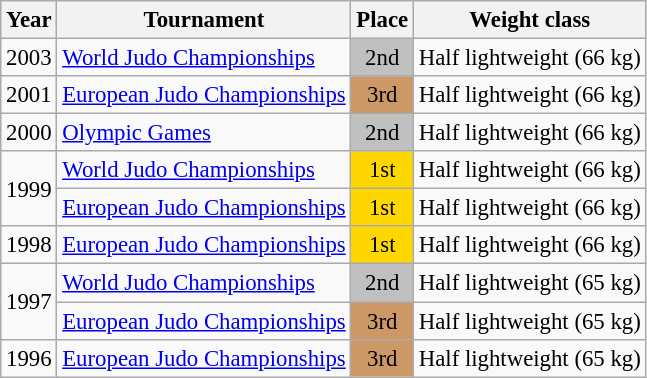<table class="wikitable" style="font-size:95%;">
<tr>
<th>Year</th>
<th>Tournament</th>
<th>Place</th>
<th>Weight class</th>
</tr>
<tr>
<td>2003</td>
<td><a href='#'>World Judo Championships</a></td>
<td bgcolor="silver" align="center">2nd</td>
<td>Half lightweight (66 kg)</td>
</tr>
<tr>
<td>2001</td>
<td><a href='#'>European Judo Championships</a></td>
<td bgcolor="cc9966" align="center">3rd</td>
<td>Half lightweight (66 kg)</td>
</tr>
<tr>
<td>2000</td>
<td><a href='#'>Olympic Games</a></td>
<td bgcolor="silver" align="center">2nd</td>
<td>Half lightweight (66 kg)</td>
</tr>
<tr>
<td rowspan=2>1999</td>
<td><a href='#'>World Judo Championships</a></td>
<td bgcolor="gold" align="center">1st</td>
<td>Half lightweight (66 kg)</td>
</tr>
<tr>
<td><a href='#'>European Judo Championships</a></td>
<td bgcolor="gold" align="center">1st</td>
<td>Half lightweight (66 kg)</td>
</tr>
<tr>
<td>1998</td>
<td><a href='#'>European Judo Championships</a></td>
<td bgcolor="gold" align="center">1st</td>
<td>Half lightweight (66 kg)</td>
</tr>
<tr>
<td rowspan=2>1997</td>
<td><a href='#'>World Judo Championships</a></td>
<td bgcolor="silver" align="center">2nd</td>
<td>Half lightweight (65 kg)</td>
</tr>
<tr>
<td><a href='#'>European Judo Championships</a></td>
<td bgcolor="cc9966" align="center">3rd</td>
<td>Half lightweight (65 kg)</td>
</tr>
<tr>
<td>1996</td>
<td><a href='#'>European Judo Championships</a></td>
<td bgcolor="cc9966" align="center">3rd</td>
<td>Half lightweight (65 kg)</td>
</tr>
</table>
